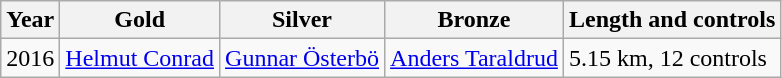<table class="wikitable">
<tr>
<th>Year</th>
<th>Gold</th>
<th>Silver</th>
<th>Bronze</th>
<th>Length and controls</th>
</tr>
<tr>
<td>2016</td>
<td> <a href='#'>Helmut Conrad</a></td>
<td> <a href='#'>Gunnar Österbö</a></td>
<td> <a href='#'>Anders Taraldrud</a></td>
<td>5.15 km, 12 controls</td>
</tr>
</table>
